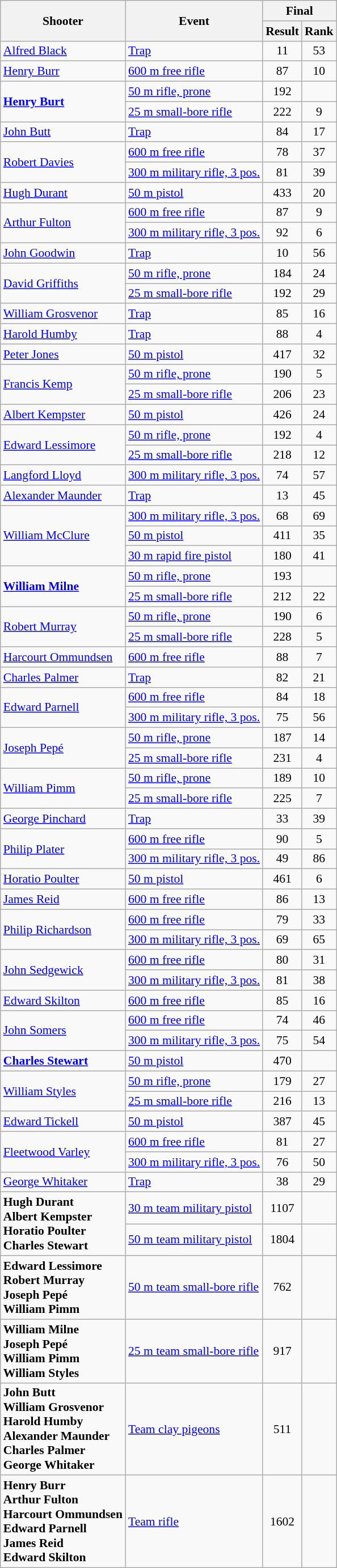<table class=wikitable style="font-size:90%">
<tr>
<th rowspan=2>Shooter</th>
<th rowspan=2>Event</th>
<th colspan=2>Final</th>
</tr>
<tr>
<th>Result</th>
<th>Rank</th>
</tr>
<tr>
<td><a href='#'>Alfred Black</a></td>
<td><a href='#'>Trap</a></td>
<td align=center>11</td>
<td align=center>53</td>
</tr>
<tr>
<td><a href='#'>Henry Burr</a></td>
<td><a href='#'>600 m free rifle</a></td>
<td align=center>87</td>
<td align=center>10</td>
</tr>
<tr>
<td rowspan=2><strong><a href='#'>Henry Burt</a></strong></td>
<td><a href='#'>50 m rifle, prone</a></td>
<td align=center>192</td>
<td align=center></td>
</tr>
<tr>
<td><a href='#'>25 m small-bore rifle</a></td>
<td align=center>222</td>
<td align=center>9</td>
</tr>
<tr>
<td><a href='#'>John Butt</a></td>
<td><a href='#'>Trap</a></td>
<td align=center>84</td>
<td align=center>17</td>
</tr>
<tr>
<td rowspan=2><a href='#'>Robert Davies</a></td>
<td><a href='#'>600 m free rifle</a></td>
<td align=center>78</td>
<td align=center>37</td>
</tr>
<tr>
<td><a href='#'>300 m military rifle, 3 pos.</a></td>
<td align=center>81</td>
<td align=center>39</td>
</tr>
<tr>
<td><a href='#'>Hugh Durant</a></td>
<td><a href='#'>50 m pistol</a></td>
<td align=center>433</td>
<td align=center>20</td>
</tr>
<tr>
<td rowspan=2><a href='#'>Arthur Fulton</a></td>
<td><a href='#'>600 m free rifle</a></td>
<td align=center>87</td>
<td align=center>9</td>
</tr>
<tr>
<td><a href='#'>300 m military rifle, 3 pos.</a></td>
<td align=center>92</td>
<td align=center>6</td>
</tr>
<tr>
<td><a href='#'>John Goodwin</a></td>
<td><a href='#'>Trap</a></td>
<td align=center>10</td>
<td align=center>56</td>
</tr>
<tr>
<td rowspan=2><a href='#'>David Griffiths</a></td>
<td><a href='#'>50 m rifle, prone</a></td>
<td align=center>184</td>
<td align=center>24</td>
</tr>
<tr>
<td><a href='#'>25 m small-bore rifle</a></td>
<td align=center>192</td>
<td align=center>29</td>
</tr>
<tr>
<td><a href='#'>William Grosvenor</a></td>
<td><a href='#'>Trap</a></td>
<td align=center>85</td>
<td align=center>16</td>
</tr>
<tr>
<td><a href='#'>Harold Humby</a></td>
<td><a href='#'>Trap</a></td>
<td align=center>88</td>
<td align=center>4</td>
</tr>
<tr>
<td><a href='#'>Peter Jones</a></td>
<td><a href='#'>50 m pistol</a></td>
<td align=center>417</td>
<td align=center>32</td>
</tr>
<tr>
<td rowspan=2><a href='#'>Francis Kemp</a></td>
<td><a href='#'>50 m rifle, prone</a></td>
<td align=center>190</td>
<td align=center>5</td>
</tr>
<tr>
<td><a href='#'>25 m small-bore rifle</a></td>
<td align=center>206</td>
<td align=center>23</td>
</tr>
<tr>
<td><a href='#'>Albert Kempster</a></td>
<td><a href='#'>50 m pistol</a></td>
<td align=center>426</td>
<td align=center>24</td>
</tr>
<tr>
<td rowspan=2><a href='#'>Edward Lessimore</a></td>
<td><a href='#'>50 m rifle, prone</a></td>
<td align=center>192</td>
<td align=center>4</td>
</tr>
<tr>
<td><a href='#'>25 m small-bore rifle</a></td>
<td align=center>218</td>
<td align=center>12</td>
</tr>
<tr>
<td><a href='#'>Langford Lloyd</a></td>
<td><a href='#'>300 m military rifle, 3 pos.</a></td>
<td align=center>74</td>
<td align=center>57</td>
</tr>
<tr>
<td><a href='#'>Alexander Maunder</a></td>
<td><a href='#'>Trap</a></td>
<td align=center>13</td>
<td align=center>45</td>
</tr>
<tr>
<td rowspan=3><a href='#'>William McClure</a></td>
<td><a href='#'>300 m military rifle, 3 pos.</a></td>
<td align=center>68</td>
<td align=center>69</td>
</tr>
<tr>
<td><a href='#'>50 m pistol</a></td>
<td align=center>411</td>
<td align=center>35</td>
</tr>
<tr>
<td><a href='#'>30 m rapid fire pistol</a></td>
<td align=center>180</td>
<td align=center>41</td>
</tr>
<tr>
<td rowspan=2><strong><a href='#'>William Milne</a></strong></td>
<td><a href='#'>50 m rifle, prone</a></td>
<td align=center>193</td>
<td align=center></td>
</tr>
<tr>
<td><a href='#'>25 m small-bore rifle</a></td>
<td align=center>212</td>
<td align=center>22</td>
</tr>
<tr>
<td rowspan=2><a href='#'>Robert Murray</a></td>
<td><a href='#'>50 m rifle, prone</a></td>
<td align=center>190</td>
<td align=center>6</td>
</tr>
<tr>
<td><a href='#'>25 m small-bore rifle</a></td>
<td align=center>228</td>
<td align=center>5</td>
</tr>
<tr>
<td><a href='#'>Harcourt Ommundsen</a></td>
<td><a href='#'>600 m free rifle</a></td>
<td align=center>88</td>
<td align=center>7</td>
</tr>
<tr>
<td><a href='#'>Charles Palmer</a></td>
<td><a href='#'>Trap</a></td>
<td align=center>82</td>
<td align=center>21</td>
</tr>
<tr>
<td rowspan=2><a href='#'>Edward Parnell</a></td>
<td><a href='#'>600 m free rifle</a></td>
<td align=center>84</td>
<td align=center>18</td>
</tr>
<tr>
<td><a href='#'>300 m military rifle, 3 pos.</a></td>
<td align=center>75</td>
<td align=center>56</td>
</tr>
<tr>
<td rowspan=2><a href='#'>Joseph Pepé</a></td>
<td><a href='#'>50 m rifle, prone</a></td>
<td align=center>187</td>
<td align=center>14</td>
</tr>
<tr>
<td><a href='#'>25 m small-bore rifle</a></td>
<td align=center>231</td>
<td align=center>4</td>
</tr>
<tr>
<td rowspan=2><a href='#'>William Pimm</a></td>
<td><a href='#'>50 m rifle, prone</a></td>
<td align=center>189</td>
<td align=center>10</td>
</tr>
<tr>
<td><a href='#'>25 m small-bore rifle</a></td>
<td align=center>225</td>
<td align=center>7</td>
</tr>
<tr>
<td><a href='#'>George Pinchard</a></td>
<td><a href='#'>Trap</a></td>
<td align=center>33</td>
<td align=center>39</td>
</tr>
<tr>
<td rowspan=2><a href='#'>Philip Plater</a></td>
<td><a href='#'>600 m free rifle</a></td>
<td align=center>90</td>
<td align=center>5</td>
</tr>
<tr>
<td><a href='#'>300 m military rifle, 3 pos.</a></td>
<td align=center>49</td>
<td align=center>86</td>
</tr>
<tr>
<td><a href='#'>Horatio Poulter</a></td>
<td><a href='#'>50 m pistol</a></td>
<td align=center>461</td>
<td align=center>6</td>
</tr>
<tr>
<td><a href='#'>James Reid</a></td>
<td><a href='#'>600 m free rifle</a></td>
<td align=center>86</td>
<td align=center>13</td>
</tr>
<tr>
<td rowspan=2><a href='#'>Philip Richardson</a></td>
<td><a href='#'>600 m free rifle</a></td>
<td align=center>79</td>
<td align=center>33</td>
</tr>
<tr>
<td><a href='#'>300 m military rifle, 3 pos.</a></td>
<td align=center>69</td>
<td align=center>65</td>
</tr>
<tr>
<td rowspan=2><a href='#'>John Sedgewick</a></td>
<td><a href='#'>600 m free rifle</a></td>
<td align=center>80</td>
<td align=center>31</td>
</tr>
<tr>
<td><a href='#'>300 m military rifle, 3 pos.</a></td>
<td align=center>81</td>
<td align=center>38</td>
</tr>
<tr>
<td><a href='#'>Edward Skilton</a></td>
<td><a href='#'>600 m free rifle</a></td>
<td align=center>85</td>
<td align=center>16</td>
</tr>
<tr>
<td rowspan=2><a href='#'>John Somers</a></td>
<td><a href='#'>600 m free rifle</a></td>
<td align=center>74</td>
<td align=center>46</td>
</tr>
<tr>
<td><a href='#'>300 m military rifle, 3 pos.</a></td>
<td align=center>75</td>
<td align=center>54</td>
</tr>
<tr>
<td><strong><a href='#'>Charles Stewart</a></strong></td>
<td><a href='#'>50 m pistol</a></td>
<td align=center>470</td>
<td align=center></td>
</tr>
<tr>
<td rowspan=2><a href='#'>William Styles</a></td>
<td><a href='#'>50 m rifle, prone</a></td>
<td align=center>179</td>
<td align=center>27</td>
</tr>
<tr>
<td><a href='#'>25 m small-bore rifle</a></td>
<td align=center>216</td>
<td align=center>13</td>
</tr>
<tr>
<td><a href='#'>Edward Tickell</a></td>
<td><a href='#'>50 m pistol</a></td>
<td align=center>387</td>
<td align=center>45</td>
</tr>
<tr>
<td rowspan=2><a href='#'>Fleetwood Varley</a></td>
<td><a href='#'>600 m free rifle</a></td>
<td align=center>81</td>
<td align=center>27</td>
</tr>
<tr>
<td><a href='#'>300 m military rifle, 3 pos.</a></td>
<td align=center>76</td>
<td align=center>50</td>
</tr>
<tr>
<td><a href='#'>George Whitaker</a></td>
<td><a href='#'>Trap</a></td>
<td align=center>38</td>
<td align=center>29</td>
</tr>
<tr>
<td rowspan=2><strong>Hugh Durant <br> Albert Kempster <br> Horatio Poulter <br> Charles Stewart</strong></td>
<td><a href='#'>30 m team military pistol</a></td>
<td align=center>1107</td>
<td align=center></td>
</tr>
<tr>
<td><a href='#'>50 m team military pistol</a></td>
<td align=center>1804</td>
<td align=center></td>
</tr>
<tr>
<td><strong>Edward Lessimore <br> Robert Murray <br> Joseph Pepé <br> William Pimm</strong></td>
<td><a href='#'>50 m team small-bore rifle</a></td>
<td align=center>762</td>
<td align=center></td>
</tr>
<tr>
<td><strong>William Milne <br> Joseph Pepé <br> William Pimm <br> William Styles</strong></td>
<td><a href='#'>25 m team small-bore rifle</a></td>
<td align=center>917</td>
<td align=center></td>
</tr>
<tr>
<td><strong>John Butt <br> William Grosvenor <br> Harold Humby <br> Alexander Maunder <br> Charles Palmer <br> George Whitaker</strong></td>
<td><a href='#'>Team clay pigeons</a></td>
<td align=center>511</td>
<td align=center></td>
</tr>
<tr>
<td><strong>Henry Burr <br> Arthur Fulton <br> Harcourt Ommundsen <br> Edward Parnell <br> James Reid <br> Edward Skilton</strong></td>
<td><a href='#'>Team rifle</a></td>
<td align=center>1602</td>
<td align=center></td>
</tr>
</table>
